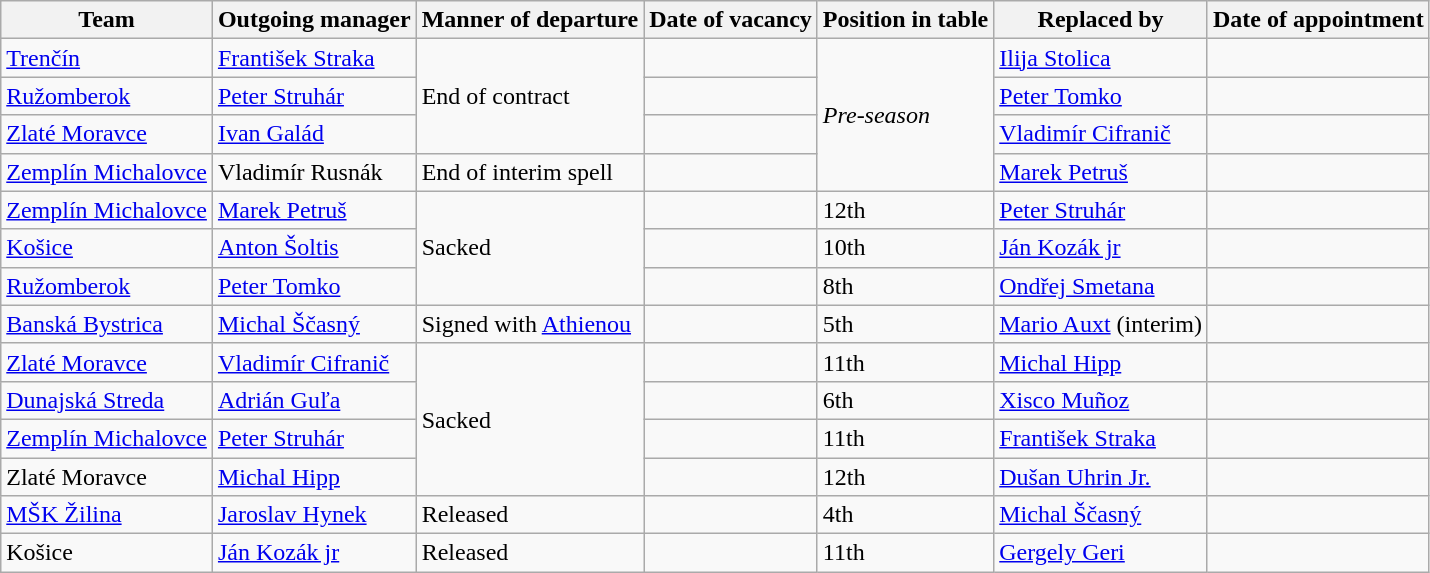<table class="wikitable sortable">
<tr>
<th>Team</th>
<th>Outgoing manager</th>
<th>Manner of departure</th>
<th>Date of vacancy</th>
<th>Position in table</th>
<th>Replaced by</th>
<th>Date of appointment</th>
</tr>
<tr>
<td><a href='#'>Trenčín</a></td>
<td> <a href='#'>František Straka</a></td>
<td rowspan="3">End of contract</td>
<td></td>
<td rowspan="4"><em>Pre-season</em></td>
<td> <a href='#'>Ilija Stolica</a></td>
<td></td>
</tr>
<tr>
<td><a href='#'>Ružomberok</a></td>
<td> <a href='#'>Peter Struhár</a></td>
<td></td>
<td> <a href='#'>Peter Tomko</a></td>
<td></td>
</tr>
<tr>
<td><a href='#'>Zlaté Moravce</a></td>
<td> <a href='#'>Ivan Galád</a></td>
<td></td>
<td> <a href='#'>Vladimír Cifranič</a></td>
<td></td>
</tr>
<tr>
<td><a href='#'>Zemplín Michalovce</a></td>
<td> Vladimír Rusnák</td>
<td>End of interim spell</td>
<td></td>
<td> <a href='#'>Marek Petruš</a></td>
<td></td>
</tr>
<tr>
<td><a href='#'>Zemplín Michalovce</a></td>
<td> <a href='#'>Marek Petruš</a></td>
<td rowspan="3">Sacked</td>
<td></td>
<td>12th</td>
<td> <a href='#'>Peter Struhár</a></td>
<td></td>
</tr>
<tr>
<td><a href='#'>Košice</a></td>
<td> <a href='#'>Anton Šoltis</a></td>
<td></td>
<td>10th</td>
<td> <a href='#'>Ján Kozák jr</a></td>
<td></td>
</tr>
<tr>
<td><a href='#'>Ružomberok</a></td>
<td> <a href='#'>Peter Tomko</a></td>
<td></td>
<td>8th</td>
<td> <a href='#'>Ondřej Smetana</a></td>
<td></td>
</tr>
<tr>
<td><a href='#'>Banská Bystrica</a></td>
<td> <a href='#'>Michal Ščasný</a></td>
<td>Signed with  <a href='#'>Athienou</a></td>
<td></td>
<td>5th</td>
<td> <a href='#'>Mario Auxt</a> (interim)</td>
<td></td>
</tr>
<tr>
<td><a href='#'>Zlaté Moravce</a></td>
<td> <a href='#'>Vladimír Cifranič</a></td>
<td rowspan="4">Sacked</td>
<td></td>
<td>11th</td>
<td> <a href='#'>Michal Hipp</a></td>
<td></td>
</tr>
<tr>
<td><a href='#'>Dunajská Streda</a></td>
<td> <a href='#'>Adrián Guľa</a></td>
<td></td>
<td>6th</td>
<td> <a href='#'>Xisco Muñoz</a></td>
<td></td>
</tr>
<tr>
<td><a href='#'>Zemplín Michalovce</a></td>
<td> <a href='#'>Peter Struhár</a></td>
<td></td>
<td>11th</td>
<td> <a href='#'>František Straka</a></td>
<td></td>
</tr>
<tr>
<td>Zlaté Moravce</td>
<td> <a href='#'>Michal Hipp</a></td>
<td></td>
<td>12th</td>
<td> <a href='#'>Dušan Uhrin Jr.</a></td>
<td></td>
</tr>
<tr>
<td><a href='#'>MŠK Žilina</a></td>
<td> <a href='#'>Jaroslav Hynek</a></td>
<td>Released</td>
<td></td>
<td>4th</td>
<td> <a href='#'>Michal Ščasný</a></td>
<td></td>
</tr>
<tr>
<td>Košice</td>
<td> <a href='#'>Ján Kozák jr</a></td>
<td>Released</td>
<td></td>
<td>11th</td>
<td> <a href='#'>Gergely Geri</a></td>
<td></td>
</tr>
</table>
